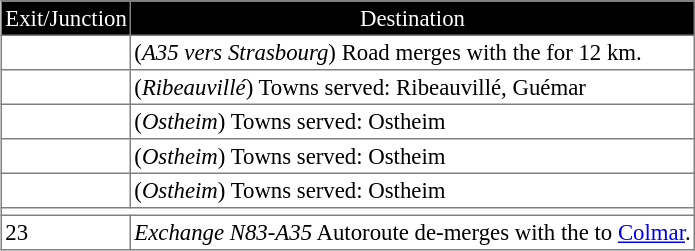<table border=1 cellpadding=2 style="margin-left:1em; margin-bottom: 1em; color: black; border-collapse: collapse; font-size: 95%;">
<tr align="center" bgcolor="000000" style="color: white">
<td>Exit/Junction</td>
<td>Destination</td>
</tr>
<tr>
<td></td>
<td>(<em>A35 vers Strasbourg</em>) Road merges with the <strong><em></em></strong> for 12 km.</td>
</tr>
<tr>
<td></td>
<td>(<em>Ribeauvillé</em>) Towns served: Ribeauvillé, Guémar</td>
</tr>
<tr>
<td></td>
<td>(<em>Ostheim</em>) Towns served: Ostheim</td>
</tr>
<tr>
<td></td>
<td>(<em>Ostheim</em>) Towns served: Ostheim</td>
</tr>
<tr>
<td></td>
<td>(<em>Ostheim</em>) Towns served: Ostheim</td>
</tr>
<tr>
<td colspan="2"></td>
</tr>
<tr>
<td> 23</td>
<td><em>Exchange N83-A35</em> Autoroute de-merges with the <strong><em></em></strong> to <a href='#'>Colmar</a>.</td>
</tr>
</table>
